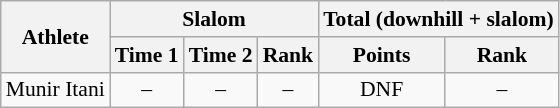<table class="wikitable" style="font-size:90%">
<tr>
<th rowspan="2">Athlete</th>
<th colspan="3">Slalom</th>
<th colspan="2">Total (downhill + slalom)</th>
</tr>
<tr>
<th>Time 1</th>
<th>Time 2</th>
<th>Rank</th>
<th>Points</th>
<th>Rank</th>
</tr>
<tr>
<td>Munir Itani</td>
<td align="center">–</td>
<td align="center">–</td>
<td align="center">–</td>
<td align="center">DNF</td>
<td align="center">–</td>
</tr>
</table>
